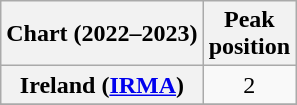<table class="wikitable sortable plainrowheaders" style="text-align:center">
<tr>
<th>Chart (2022–2023)</th>
<th>Peak<br>position</th>
</tr>
<tr>
<th scope="row">Ireland (<a href='#'>IRMA</a>)</th>
<td>2</td>
</tr>
<tr>
</tr>
</table>
